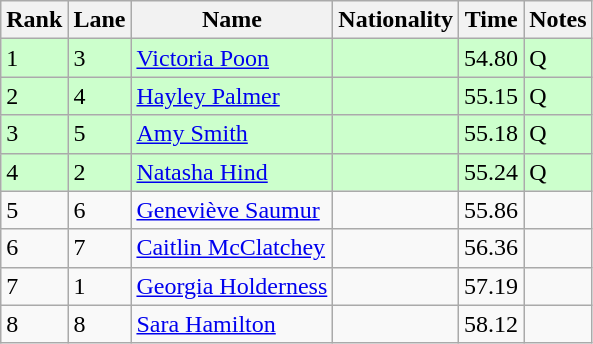<table class="wikitable">
<tr>
<th>Rank</th>
<th>Lane</th>
<th>Name</th>
<th>Nationality</th>
<th>Time</th>
<th>Notes</th>
</tr>
<tr bgcolor=ccffcc>
<td>1</td>
<td>3</td>
<td><a href='#'>Victoria Poon</a></td>
<td></td>
<td>54.80</td>
<td>Q</td>
</tr>
<tr bgcolor=ccffcc>
<td>2</td>
<td>4</td>
<td><a href='#'>Hayley Palmer</a></td>
<td></td>
<td>55.15</td>
<td>Q</td>
</tr>
<tr bgcolor=ccffcc>
<td>3</td>
<td>5</td>
<td><a href='#'>Amy Smith</a></td>
<td></td>
<td>55.18</td>
<td>Q</td>
</tr>
<tr bgcolor=ccffcc>
<td>4</td>
<td>2</td>
<td><a href='#'>Natasha Hind</a></td>
<td></td>
<td>55.24</td>
<td>Q</td>
</tr>
<tr>
<td>5</td>
<td>6</td>
<td><a href='#'>Geneviève Saumur</a></td>
<td></td>
<td>55.86</td>
<td></td>
</tr>
<tr>
<td>6</td>
<td>7</td>
<td><a href='#'>Caitlin McClatchey</a></td>
<td></td>
<td>56.36</td>
<td></td>
</tr>
<tr>
<td>7</td>
<td>1</td>
<td><a href='#'>Georgia Holderness</a></td>
<td></td>
<td>57.19</td>
<td></td>
</tr>
<tr>
<td>8</td>
<td>8</td>
<td><a href='#'>Sara Hamilton</a></td>
<td></td>
<td>58.12</td>
<td></td>
</tr>
</table>
